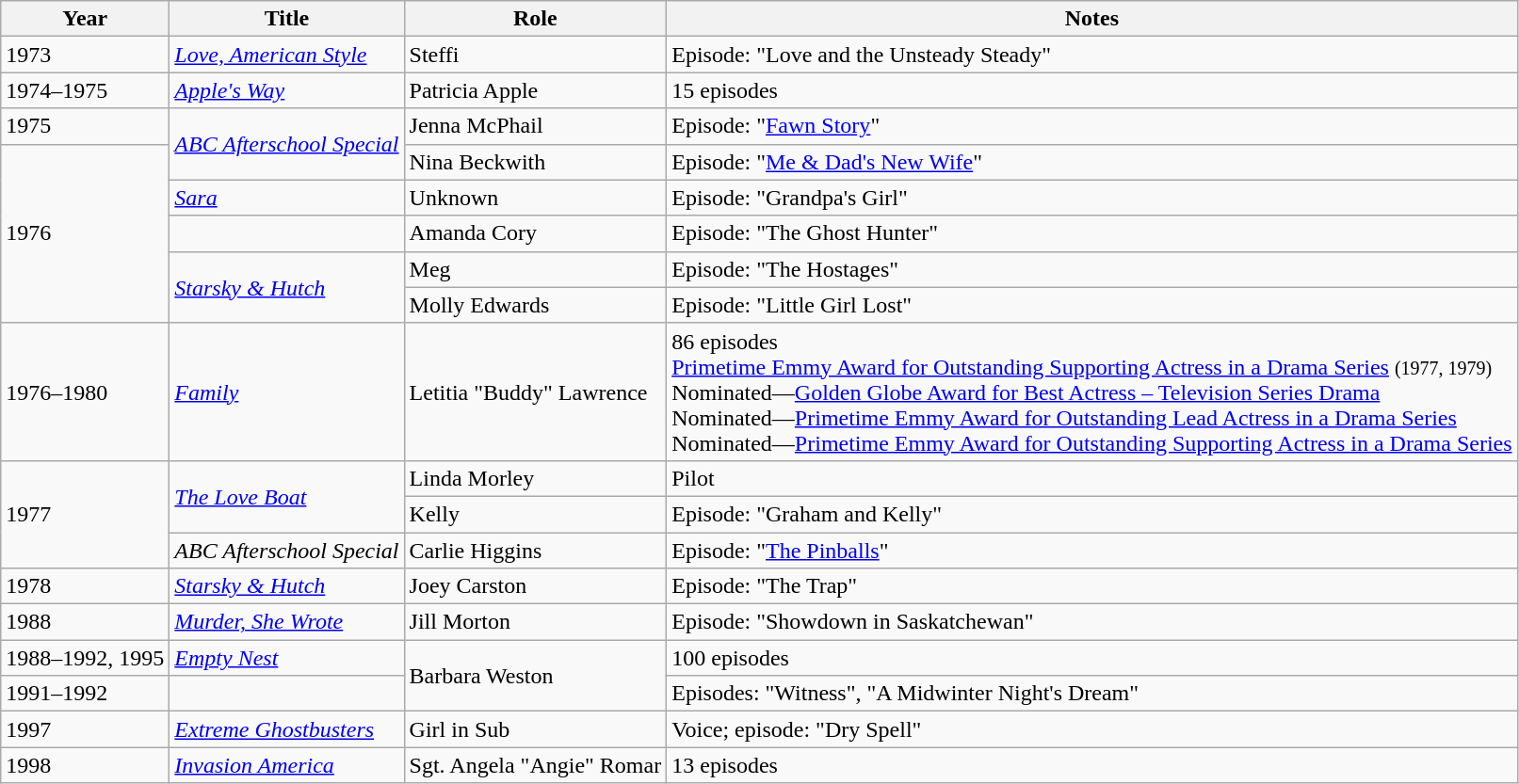<table class="wikitable sortable">
<tr>
<th>Year</th>
<th>Title</th>
<th>Role</th>
<th class="unsortable">Notes</th>
</tr>
<tr>
<td>1973</td>
<td><em><a href='#'>Love, American Style</a></em></td>
<td>Steffi</td>
<td>Episode: "Love and the Unsteady Steady"</td>
</tr>
<tr>
<td>1974–1975</td>
<td><em><a href='#'>Apple's Way</a></em></td>
<td>Patricia Apple</td>
<td>15 episodes</td>
</tr>
<tr>
<td>1975</td>
<td rowspan="2"><em><a href='#'>ABC Afterschool Special</a></em></td>
<td>Jenna McPhail</td>
<td>Episode: "<a href='#'>Fawn Story</a>"</td>
</tr>
<tr>
<td rowspan="5">1976</td>
<td>Nina Beckwith</td>
<td>Episode: "<a href='#'>Me & Dad's New Wife</a>"</td>
</tr>
<tr>
<td><em><a href='#'>Sara</a></em></td>
<td>Unknown</td>
<td>Episode: "Grandpa's Girl"</td>
</tr>
<tr>
<td><em></em></td>
<td>Amanda Cory</td>
<td>Episode: "The Ghost Hunter"</td>
</tr>
<tr>
<td rowspan="2"><em><a href='#'>Starsky & Hutch</a></em></td>
<td>Meg</td>
<td>Episode: "The Hostages"</td>
</tr>
<tr>
<td>Molly Edwards</td>
<td>Episode: "Little Girl Lost"</td>
</tr>
<tr>
<td>1976–1980</td>
<td><em><a href='#'>Family</a></em></td>
<td>Letitia "Buddy" Lawrence</td>
<td>86 episodes<br><a href='#'>Primetime Emmy Award for Outstanding Supporting Actress in a Drama Series</a> <small>(1977, 1979)</small><br>Nominated—<a href='#'>Golden Globe Award for Best Actress – Television Series Drama</a><br>Nominated—<a href='#'>Primetime Emmy Award for Outstanding Lead Actress in a Drama Series</a><br>Nominated—<a href='#'>Primetime Emmy Award for Outstanding Supporting Actress in a Drama Series</a></td>
</tr>
<tr>
<td rowspan="3">1977</td>
<td rowspan="2"><em><a href='#'>The Love Boat</a></em></td>
<td>Linda Morley</td>
<td>Pilot</td>
</tr>
<tr>
<td>Kelly</td>
<td>Episode: "Graham and Kelly"</td>
</tr>
<tr>
<td><em>ABC Afterschool Special</em></td>
<td>Carlie Higgins</td>
<td>Episode: "<a href='#'>The Pinballs</a>"</td>
</tr>
<tr>
<td>1978</td>
<td><em><a href='#'>Starsky & Hutch</a></em></td>
<td>Joey Carston</td>
<td>Episode: "The Trap"</td>
</tr>
<tr>
<td>1988</td>
<td><em><a href='#'>Murder, She Wrote</a></em></td>
<td>Jill Morton</td>
<td>Episode: "Showdown in Saskatchewan"</td>
</tr>
<tr>
<td>1988–1992, 1995</td>
<td><em><a href='#'>Empty Nest</a></em></td>
<td rowspan="2">Barbara Weston</td>
<td>100 episodes</td>
</tr>
<tr>
<td>1991–1992</td>
<td><em></em></td>
<td>Episodes: "Witness", "A Midwinter Night's Dream"</td>
</tr>
<tr>
<td>1997</td>
<td><em><a href='#'>Extreme Ghostbusters</a></em></td>
<td>Girl in Sub</td>
<td>Voice; episode: "Dry Spell"</td>
</tr>
<tr>
<td>1998</td>
<td><em><a href='#'>Invasion America</a></em></td>
<td>Sgt. Angela "Angie" Romar</td>
<td>13 episodes</td>
</tr>
</table>
